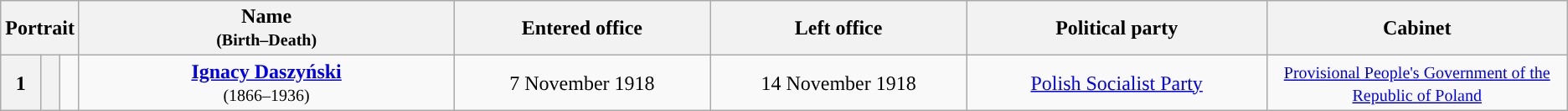<table class="wikitable" style="text-align:center">
<tr>
<th colspan="3">Portrait</th>
<th width=25%>Name<br><small>(Birth–Death)</small></th>
<th width=17%>Entered office</th>
<th width=17%>Left office</th>
<th width=20%>Political party</th>
<th width=20%>Cabinet</th>
</tr>
<tr>
<th>1</th>
<th style="background:"></th>
<td></td>
<td><strong><a href='#'>Ignacy Daszyński</a></strong><br><small>(1866–1936)</small></td>
<td>7 November 1918</td>
<td>14 November 1918</td>
<td><a href='#'>Polish Socialist Party</a></td>
<td><small><a href='#'>Provisional People's Government of the Republic of Poland</a></small></td>
</tr>
</table>
